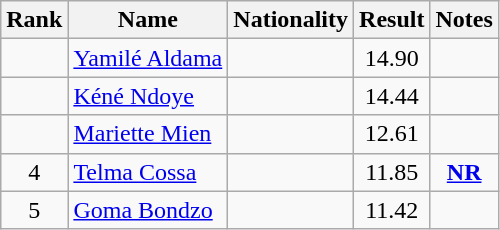<table class="wikitable sortable" style="text-align:center">
<tr>
<th>Rank</th>
<th>Name</th>
<th>Nationality</th>
<th>Result</th>
<th>Notes</th>
</tr>
<tr>
<td></td>
<td align=left><a href='#'>Yamilé Aldama</a></td>
<td align=left></td>
<td>14.90</td>
<td></td>
</tr>
<tr>
<td></td>
<td align=left><a href='#'>Kéné Ndoye</a></td>
<td align=left></td>
<td>14.44</td>
<td></td>
</tr>
<tr>
<td></td>
<td align=left><a href='#'>Mariette Mien</a></td>
<td align=left></td>
<td>12.61</td>
<td></td>
</tr>
<tr>
<td>4</td>
<td align=left><a href='#'>Telma Cossa</a></td>
<td align=left></td>
<td>11.85</td>
<td><strong><a href='#'>NR</a></strong></td>
</tr>
<tr>
<td>5</td>
<td align=left><a href='#'>Goma Bondzo</a></td>
<td align=left></td>
<td>11.42</td>
<td></td>
</tr>
</table>
